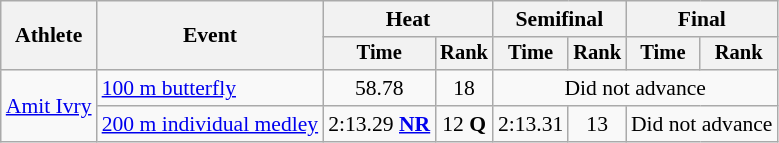<table class=wikitable style="font-size:90%">
<tr>
<th rowspan="2">Athlete</th>
<th rowspan="2">Event</th>
<th colspan="2">Heat</th>
<th colspan="2">Semifinal</th>
<th colspan="2">Final</th>
</tr>
<tr style="font-size:95%">
<th>Time</th>
<th>Rank</th>
<th>Time</th>
<th>Rank</th>
<th>Time</th>
<th>Rank</th>
</tr>
<tr align=center>
<td align=left rowspan=2><a href='#'>Amit Ivry</a></td>
<td align=left><a href='#'>100 m butterfly</a></td>
<td>58.78</td>
<td>18</td>
<td colspan=4>Did not advance</td>
</tr>
<tr align=center>
<td align=left><a href='#'>200 m individual medley</a></td>
<td>2:13.29 <strong><a href='#'>NR</a></strong></td>
<td>12 <strong>Q</strong></td>
<td>2:13.31</td>
<td>13</td>
<td colspan=2>Did not advance</td>
</tr>
</table>
